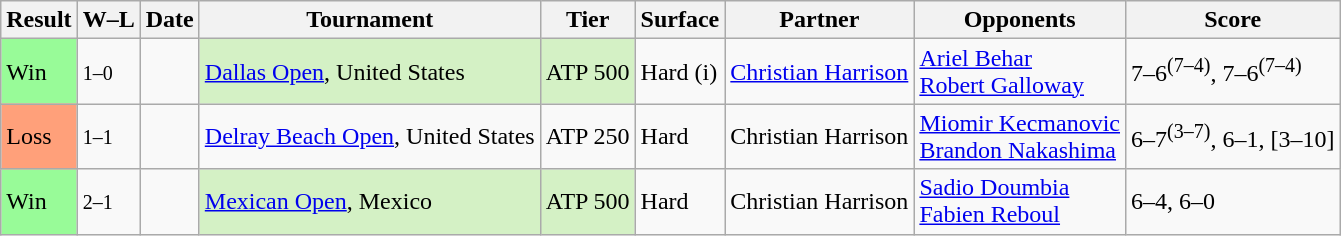<table class="sortable wikitable">
<tr>
<th>Result</th>
<th class=unsortable>W–L</th>
<th>Date</th>
<th>Tournament</th>
<th>Tier</th>
<th>Surface</th>
<th>Partner</th>
<th>Opponents</th>
<th class=unsortable>Score</th>
</tr>
<tr>
<td bgcolor=98FB98>Win</td>
<td><small>1–0</small></td>
<td><a href='#'></a></td>
<td style="background:#d4f1c5;"><a href='#'>Dallas Open</a>, United States</td>
<td bgcolor=d4f1c5>ATP 500</td>
<td>Hard (i)</td>
<td> <a href='#'>Christian Harrison</a></td>
<td> <a href='#'>Ariel Behar</a><br> <a href='#'>Robert Galloway</a></td>
<td>7–6<sup>(7–4)</sup>, 7–6<sup>(7–4)</sup></td>
</tr>
<tr>
<td bgcolor=#ffa07a>Loss</td>
<td><small>1–1</small></td>
<td><a href='#'></a></td>
<td><a href='#'>Delray Beach Open</a>, United States</td>
<td>ATP 250</td>
<td>Hard</td>
<td> Christian Harrison</td>
<td> <a href='#'>Miomir Kecmanovic </a> <br>  <a href='#'>Brandon Nakashima</a></td>
<td>6–7<sup>(3–7)</sup>, 6–1, [3–10]</td>
</tr>
<tr>
<td bgcolor=98FB98>Win</td>
<td><small>2–1</small></td>
<td><a href='#'></a></td>
<td bgcolor=d4f1c5><a href='#'>Mexican Open</a>, Mexico</td>
<td bgcolor=d4f1c5>ATP 500</td>
<td>Hard</td>
<td> Christian Harrison</td>
<td> <a href='#'>Sadio Doumbia</a><br> <a href='#'>Fabien Reboul</a></td>
<td>6–4, 6–0</td>
</tr>
</table>
